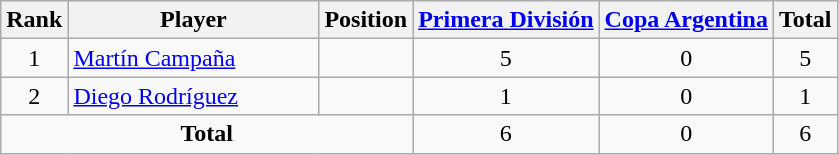<table class="wikitable">
<tr>
<th>Rank</th>
<th style="width:160px;">Player</th>
<th>Position</th>
<th><a href='#'>Primera División</a></th>
<th><a href='#'>Copa Argentina</a></th>
<th>Total</th>
</tr>
<tr>
<td align=center>1</td>
<td align=left> <a href='#'>Martín Campaña</a></td>
<td align=center></td>
<td align=center>5</td>
<td align=center>0</td>
<td align=center>5</td>
</tr>
<tr>
<td align=center>2</td>
<td align=left> <a href='#'>Diego Rodríguez</a></td>
<td align=center></td>
<td align=center>1</td>
<td align=center>0</td>
<td align=center>1</td>
</tr>
<tr>
<td align=center colspan=3><strong>Total</strong></td>
<td align=center>6</td>
<td align=center>0</td>
<td align=center>6</td>
</tr>
</table>
